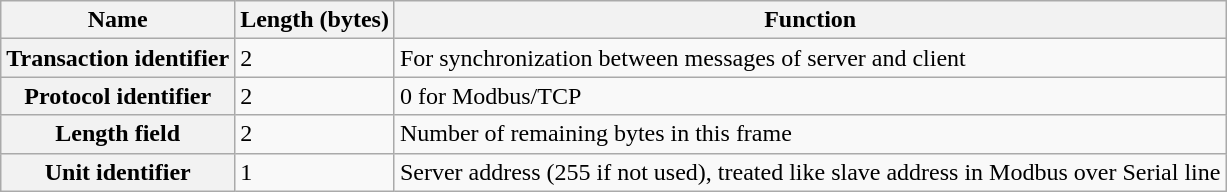<table class="wikitable" style="float:middle; margin:0 0 1em 1em;">
<tr>
<th>Name</th>
<th>Length (bytes)</th>
<th>Function</th>
</tr>
<tr>
<th>Transaction identifier</th>
<td>2</td>
<td>For synchronization between messages of server and client</td>
</tr>
<tr>
<th>Protocol identifier</th>
<td>2</td>
<td>0 for Modbus/TCP</td>
</tr>
<tr>
<th>Length field</th>
<td>2</td>
<td>Number of remaining bytes in this frame</td>
</tr>
<tr>
<th>Unit identifier</th>
<td>1</td>
<td>Server address (255 if not used), treated like slave address in Modbus over Serial line</td>
</tr>
</table>
